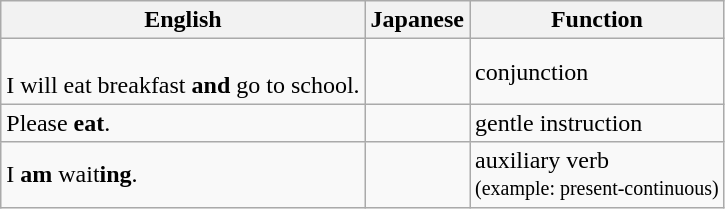<table class="wikitable">
<tr>
<th>English</th>
<th>Japanese</th>
<th>Function</th>
</tr>
<tr>
<td> <br> I will eat breakfast <strong>and</strong> go to school.</td>
<td> <br> </td>
<td>conjunction</td>
</tr>
<tr>
<td>Please <strong>eat</strong>.</td>
<td></td>
<td>gentle instruction</td>
</tr>
<tr>
<td>I <strong>am</strong> wait<strong>ing</strong>.</td>
<td></td>
<td>auxiliary verb <br> <small>(example: present-continuous)</small></td>
</tr>
</table>
